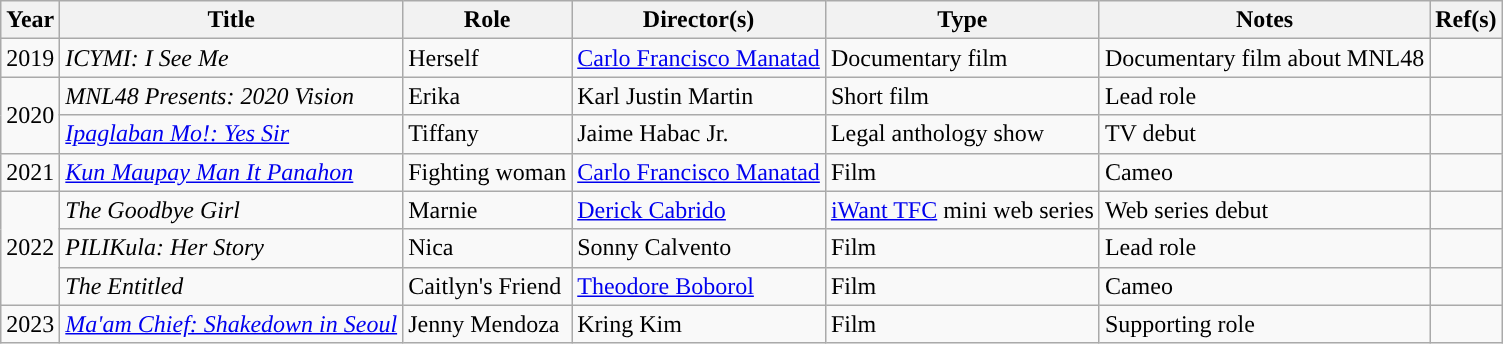<table class="wikitable" style="text-align:left; ">
<tr style="vertical-align:top;">
<th>Year</th>
<th>Title</th>
<th>Role</th>
<th>Director(s)</th>
<th>Type</th>
<th>Notes</th>
<th>Ref(s)</th>
</tr>
<tr>
<td>2019</td>
<td><em>ICYMI: I See Me</em></td>
<td>Herself</td>
<td><a href='#'>Carlo Francisco Manatad</a></td>
<td>Documentary film</td>
<td>Documentary film about MNL48</td>
<td></td>
</tr>
<tr>
<td rowspan="2">2020</td>
<td><em>MNL48 Presents: 2020 Vision</em></td>
<td>Erika</td>
<td>Karl Justin Martin</td>
<td>Short film</td>
<td>Lead role</td>
<td></td>
</tr>
<tr>
<td><em><a href='#'>Ipaglaban Mo!: Yes Sir</a></em></td>
<td>Tiffany</td>
<td>Jaime Habac Jr.</td>
<td>Legal anthology show</td>
<td>TV debut</td>
<td></td>
</tr>
<tr>
<td>2021</td>
<td><em><a href='#'>Kun Maupay Man It Panahon</a></em></td>
<td>Fighting woman</td>
<td><a href='#'>Carlo Francisco Manatad</a></td>
<td>Film</td>
<td>Cameo</td>
<td></td>
</tr>
<tr>
<td rowspan="3">2022</td>
<td><em>The Goodbye Girl</em></td>
<td>Marnie</td>
<td><a href='#'>Derick Cabrido</a></td>
<td><a href='#'>iWant TFC</a> mini web series</td>
<td>Web series debut</td>
<td></td>
</tr>
<tr>
<td><em>PILIKula: Her Story</em></td>
<td>Nica</td>
<td>Sonny Calvento</td>
<td>Film</td>
<td>Lead role</td>
<td></td>
</tr>
<tr>
<td><em>The Entitled</em></td>
<td>Caitlyn's Friend</td>
<td><a href='#'>Theodore Boborol</a></td>
<td>Film</td>
<td>Cameo</td>
<td></td>
</tr>
<tr>
<td>2023</td>
<td><em><a href='#'>Ma'am Chief: Shakedown in Seoul</a></td>
<td>Jenny Mendoza</td>
<td>Kring Kim</td>
<td>Film</td>
<td>Supporting role</td>
<td></td>
</tr>
</table>
